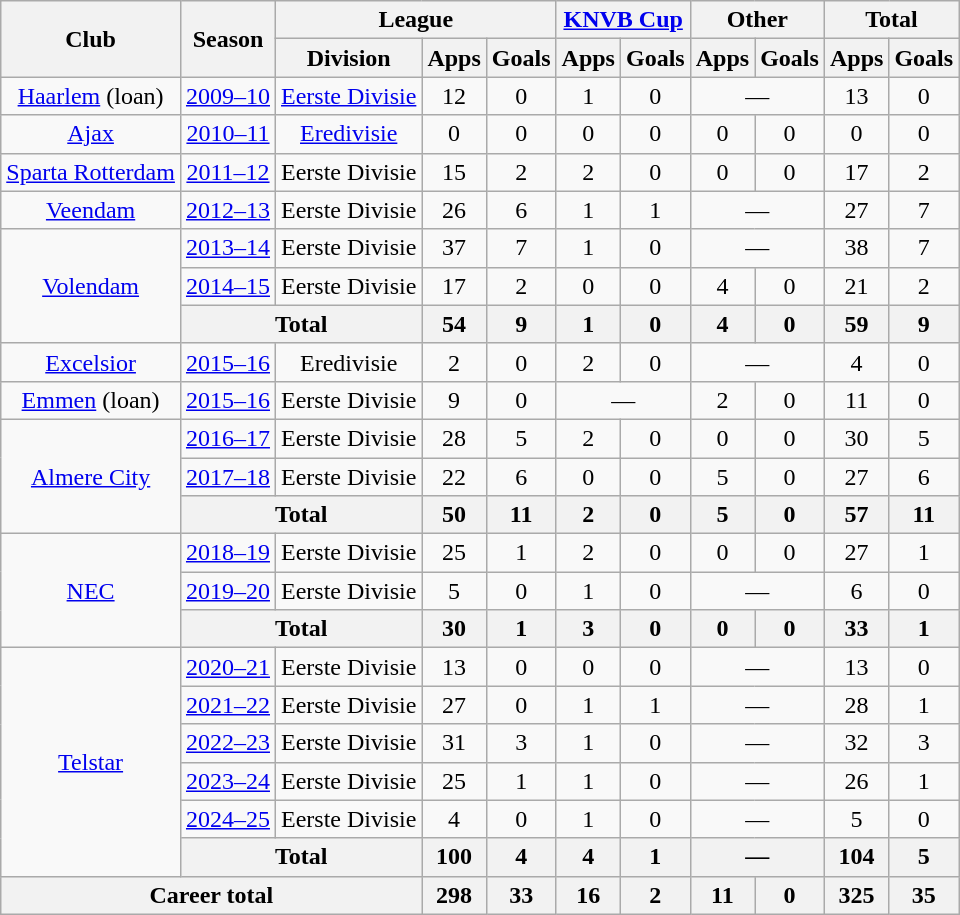<table class="wikitable" style="text-align: center">
<tr>
<th rowspan="2">Club</th>
<th rowspan="2">Season</th>
<th colspan="3">League</th>
<th colspan="2"><a href='#'>KNVB Cup</a></th>
<th colspan="2">Other</th>
<th colspan="2">Total</th>
</tr>
<tr>
<th>Division</th>
<th>Apps</th>
<th>Goals</th>
<th>Apps</th>
<th>Goals</th>
<th>Apps</th>
<th>Goals</th>
<th>Apps</th>
<th>Goals</th>
</tr>
<tr>
<td><a href='#'>Haarlem</a> (loan)</td>
<td><a href='#'>2009–10</a></td>
<td><a href='#'>Eerste Divisie</a></td>
<td>12</td>
<td>0</td>
<td>1</td>
<td>0</td>
<td colspan="2">—</td>
<td>13</td>
<td>0</td>
</tr>
<tr>
<td><a href='#'>Ajax</a></td>
<td><a href='#'>2010–11</a></td>
<td><a href='#'>Eredivisie</a></td>
<td>0</td>
<td>0</td>
<td>0</td>
<td>0</td>
<td>0</td>
<td>0</td>
<td>0</td>
<td>0</td>
</tr>
<tr>
<td><a href='#'>Sparta Rotterdam</a></td>
<td><a href='#'>2011–12</a></td>
<td>Eerste Divisie</td>
<td>15</td>
<td>2</td>
<td>2</td>
<td>0</td>
<td>0</td>
<td>0</td>
<td>17</td>
<td>2</td>
</tr>
<tr>
<td><a href='#'>Veendam</a></td>
<td><a href='#'>2012–13</a></td>
<td>Eerste Divisie</td>
<td>26</td>
<td>6</td>
<td>1</td>
<td>1</td>
<td colspan="2">—</td>
<td>27</td>
<td>7</td>
</tr>
<tr>
<td rowspan="3"><a href='#'>Volendam</a></td>
<td><a href='#'>2013–14</a></td>
<td>Eerste Divisie</td>
<td>37</td>
<td>7</td>
<td>1</td>
<td>0</td>
<td colspan="2">—</td>
<td>38</td>
<td>7</td>
</tr>
<tr>
<td><a href='#'>2014–15</a></td>
<td>Eerste Divisie</td>
<td>17</td>
<td>2</td>
<td>0</td>
<td>0</td>
<td>4</td>
<td>0</td>
<td>21</td>
<td>2</td>
</tr>
<tr>
<th colspan="2">Total</th>
<th>54</th>
<th>9</th>
<th>1</th>
<th>0</th>
<th>4</th>
<th>0</th>
<th>59</th>
<th>9</th>
</tr>
<tr>
<td><a href='#'>Excelsior</a></td>
<td><a href='#'>2015–16</a></td>
<td>Eredivisie</td>
<td>2</td>
<td>0</td>
<td>2</td>
<td>0</td>
<td colspan="2">—</td>
<td>4</td>
<td>0</td>
</tr>
<tr>
<td><a href='#'>Emmen</a> (loan)</td>
<td><a href='#'>2015–16</a></td>
<td>Eerste Divisie</td>
<td>9</td>
<td>0</td>
<td colspan="2">—</td>
<td>2</td>
<td>0</td>
<td>11</td>
<td>0</td>
</tr>
<tr>
<td rowspan="3"><a href='#'>Almere City</a></td>
<td><a href='#'>2016–17</a></td>
<td>Eerste Divisie</td>
<td>28</td>
<td>5</td>
<td>2</td>
<td>0</td>
<td>0</td>
<td>0</td>
<td>30</td>
<td>5</td>
</tr>
<tr>
<td><a href='#'>2017–18</a></td>
<td>Eerste Divisie</td>
<td>22</td>
<td>6</td>
<td>0</td>
<td>0</td>
<td>5</td>
<td>0</td>
<td>27</td>
<td>6</td>
</tr>
<tr>
<th colspan="2">Total</th>
<th>50</th>
<th>11</th>
<th>2</th>
<th>0</th>
<th>5</th>
<th>0</th>
<th>57</th>
<th>11</th>
</tr>
<tr>
<td rowspan="3"><a href='#'>NEC</a></td>
<td><a href='#'>2018–19</a></td>
<td>Eerste Divisie</td>
<td>25</td>
<td>1</td>
<td>2</td>
<td>0</td>
<td>0</td>
<td>0</td>
<td>27</td>
<td>1</td>
</tr>
<tr>
<td><a href='#'>2019–20</a></td>
<td>Eerste Divisie</td>
<td>5</td>
<td>0</td>
<td>1</td>
<td>0</td>
<td colspan="2">—</td>
<td>6</td>
<td>0</td>
</tr>
<tr>
<th colspan="2">Total</th>
<th>30</th>
<th>1</th>
<th>3</th>
<th>0</th>
<th>0</th>
<th>0</th>
<th>33</th>
<th>1</th>
</tr>
<tr>
<td rowspan="6"><a href='#'>Telstar</a></td>
<td><a href='#'>2020–21</a></td>
<td>Eerste Divisie</td>
<td>13</td>
<td>0</td>
<td>0</td>
<td>0</td>
<td colspan="2">—</td>
<td>13</td>
<td>0</td>
</tr>
<tr>
<td><a href='#'>2021–22</a></td>
<td>Eerste Divisie</td>
<td>27</td>
<td>0</td>
<td>1</td>
<td>1</td>
<td colspan="2">—</td>
<td>28</td>
<td>1</td>
</tr>
<tr>
<td><a href='#'>2022–23</a></td>
<td>Eerste Divisie</td>
<td>31</td>
<td>3</td>
<td>1</td>
<td>0</td>
<td colspan="2">—</td>
<td>32</td>
<td>3</td>
</tr>
<tr>
<td><a href='#'>2023–24</a></td>
<td>Eerste Divisie</td>
<td>25</td>
<td>1</td>
<td>1</td>
<td>0</td>
<td colspan="2">—</td>
<td>26</td>
<td>1</td>
</tr>
<tr>
<td><a href='#'>2024–25</a></td>
<td>Eerste Divisie</td>
<td>4</td>
<td>0</td>
<td>1</td>
<td>0</td>
<td colspan="2">—</td>
<td>5</td>
<td>0</td>
</tr>
<tr>
<th colspan="2">Total</th>
<th>100</th>
<th>4</th>
<th>4</th>
<th>1</th>
<th colspan="2">—</th>
<th>104</th>
<th>5</th>
</tr>
<tr>
<th colspan="3">Career total</th>
<th>298</th>
<th>33</th>
<th>16</th>
<th>2</th>
<th>11</th>
<th>0</th>
<th>325</th>
<th>35</th>
</tr>
</table>
